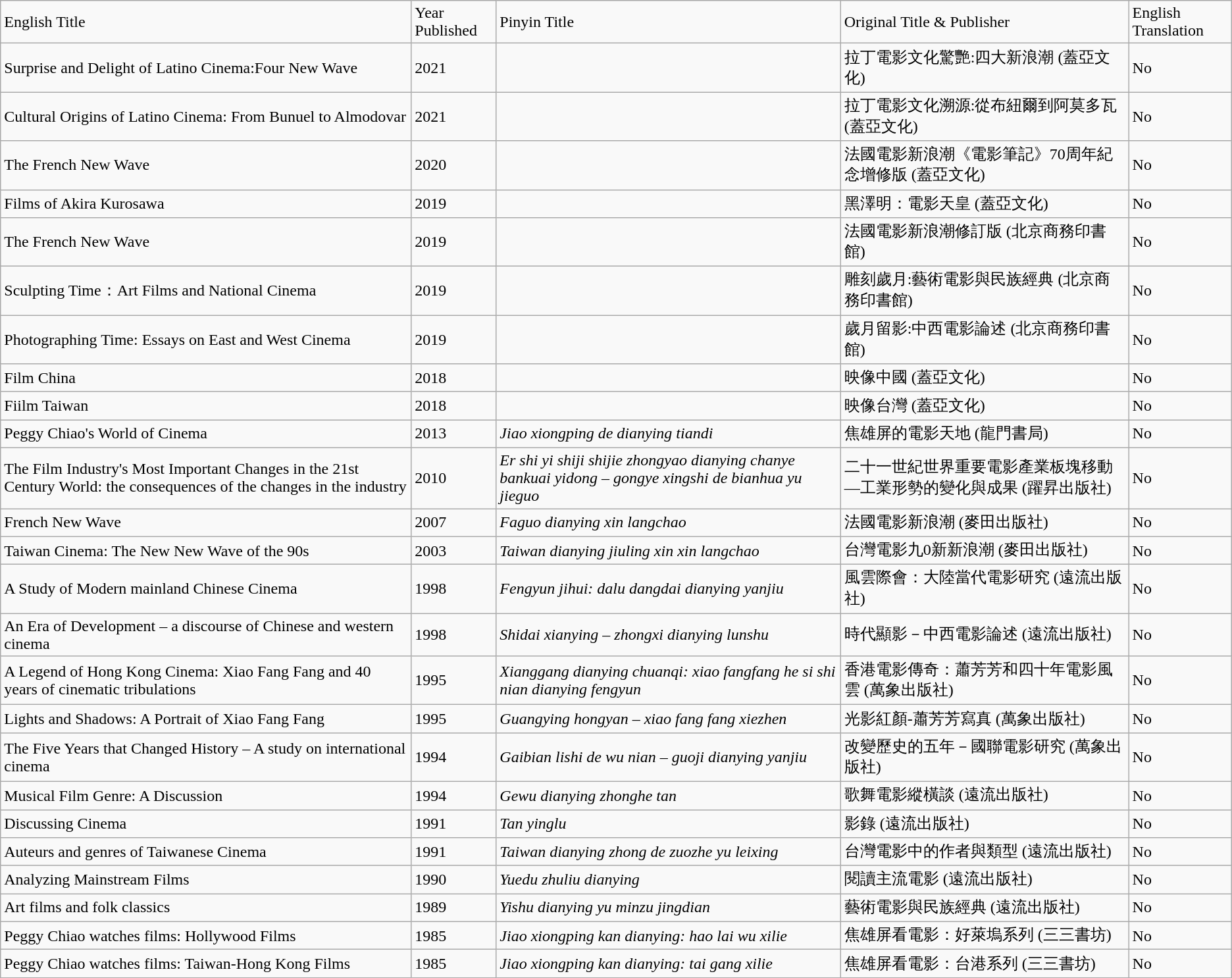<table class="wikitable">
<tr>
<td>English Title</td>
<td>Year Published</td>
<td>Pinyin Title</td>
<td>Original Title & Publisher</td>
<td>English Translation</td>
</tr>
<tr>
<td>Surprise and Delight of Latino Cinema:Four New Wave</td>
<td>2021</td>
<td></td>
<td>拉丁電影文化驚艷:四大新浪潮 (蓋亞文化)</td>
<td>No</td>
</tr>
<tr>
<td>Cultural Origins of Latino Cinema: From Bunuel to Almodovar</td>
<td>2021</td>
<td></td>
<td>拉丁電影文化溯源:從布紐爾到阿莫多瓦 (蓋亞文化)</td>
<td>No</td>
</tr>
<tr>
<td>The French New Wave</td>
<td>2020</td>
<td></td>
<td>法國電影新浪潮《電影筆記》70周年紀念增修版 (蓋亞文化)</td>
<td>No</td>
</tr>
<tr>
<td>Films of Akira Kurosawa</td>
<td>2019</td>
<td></td>
<td>黑澤明：電影天皇 (蓋亞文化)</td>
<td>No</td>
</tr>
<tr>
<td>The French New Wave</td>
<td>2019</td>
<td></td>
<td>法國電影新浪潮修訂版 (北京商務印書館)</td>
<td>No</td>
</tr>
<tr>
<td>Sculpting Time：Art Films and National Cinema</td>
<td>2019</td>
<td></td>
<td>雕刻歲月:藝術電影與民族經典 (北京商務印書館)</td>
<td>No</td>
</tr>
<tr>
<td>Photographing Time: Essays on East and West Cinema</td>
<td>2019</td>
<td></td>
<td>歲月留影:中西電影論述 (北京商務印書館)</td>
<td>No</td>
</tr>
<tr>
<td>Film China</td>
<td>2018</td>
<td></td>
<td>映像中國 (蓋亞文化)</td>
<td>No</td>
</tr>
<tr>
<td>Fiilm Taiwan</td>
<td>2018</td>
<td></td>
<td>映像台灣 (蓋亞文化)</td>
<td>No</td>
</tr>
<tr>
<td>Peggy Chiao's World of Cinema</td>
<td>2013</td>
<td><em>Jiao xiongping de dianying tiandi</em></td>
<td>焦雄屏的電影天地 (龍門書局)</td>
<td>No</td>
</tr>
<tr>
<td>The Film Industry's Most Important Changes in the 21st Century World: the consequences of the changes in the industry</td>
<td>2010</td>
<td><em>Er shi yi shiji shijie zhongyao dianying chanye bankuai yidong – gongye xingshi de bianhua yu jieguo</em></td>
<td>二十一世紀世界重要電影產業板塊移動—工業形勢的變化與成果 (躍昇出版社)</td>
<td>No</td>
</tr>
<tr>
<td>French New Wave</td>
<td>2007</td>
<td><em>Faguo dianying xin langchao</em></td>
<td>法國電影新浪潮 (麥田出版社)</td>
<td>No</td>
</tr>
<tr>
<td>Taiwan Cinema: The New New Wave of the 90s</td>
<td>2003</td>
<td><em>Taiwan dianying jiuling xin xin langchao</em></td>
<td>台灣電影九0新新浪潮 (麥田出版社)</td>
<td>No</td>
</tr>
<tr>
<td>A Study of Modern mainland Chinese Cinema</td>
<td>1998</td>
<td><em>Fengyun jihui: dalu dangdai dianying yanjiu</em></td>
<td>風雲際會：大陸當代電影研究 (遠流出版社)</td>
<td>No</td>
</tr>
<tr>
<td>An Era of Development – a discourse of Chinese and western cinema</td>
<td>1998</td>
<td><em>Shidai xianying – zhongxi dianying lunshu</em></td>
<td>時代顯影－中西電影論述 (遠流出版社)</td>
<td>No</td>
</tr>
<tr>
<td>A Legend of Hong Kong Cinema: Xiao Fang Fang and 40 years of cinematic tribulations</td>
<td>1995</td>
<td><em>Xianggang dianying chuanqi: xiao fangfang he si shi nian dianying fengyun</em></td>
<td>香港電影傳奇：蕭芳芳和四十年電影風雲 (萬象出版社)</td>
<td>No</td>
</tr>
<tr>
<td>Lights and Shadows: A Portrait of Xiao Fang Fang</td>
<td>1995</td>
<td><em>Guangying hongyan – xiao fang fang xiezhen</em></td>
<td>光影紅顏-蕭芳芳寫真 (萬象出版社)</td>
<td>No</td>
</tr>
<tr>
<td>The Five Years that Changed History – A study on international cinema</td>
<td>1994</td>
<td><em>Gaibian lishi de wu nian – guoji dianying yanjiu</em></td>
<td>改變歷史的五年－國聯電影研究 (萬象出版社)</td>
<td>No</td>
</tr>
<tr>
<td>Musical Film Genre: A Discussion</td>
<td>1994</td>
<td><em>Gewu dianying zhonghe tan</em></td>
<td>歌舞電影縱橫談 (遠流出版社)</td>
<td>No</td>
</tr>
<tr>
<td>Discussing Cinema</td>
<td>1991</td>
<td><em>Tan yinglu</em></td>
<td>影錄 (遠流出版社)</td>
<td>No</td>
</tr>
<tr>
<td>Auteurs and genres of Taiwanese Cinema</td>
<td>1991</td>
<td><em>Taiwan dianying zhong de zuozhe yu leixing</em></td>
<td>台灣電影中的作者與類型 (遠流出版社)</td>
<td>No</td>
</tr>
<tr>
<td>Analyzing Mainstream Films</td>
<td>1990</td>
<td><em>Yuedu zhuliu dianying</em></td>
<td>閱讀主流電影 (遠流出版社)</td>
<td>No</td>
</tr>
<tr>
<td>Art films and folk classics</td>
<td>1989</td>
<td><em>Yishu dianying yu minzu jingdian</em></td>
<td>藝術電影與民族經典 (遠流出版社)</td>
<td>No</td>
</tr>
<tr>
<td>Peggy Chiao watches films: Hollywood Films</td>
<td>1985</td>
<td><em>Jiao xiongping kan dianying: hao lai wu xilie</em></td>
<td>焦雄屏看電影：好萊塢系列 (三三書坊)</td>
<td>No</td>
</tr>
<tr>
<td>Peggy Chiao watches films: Taiwan-Hong Kong Films</td>
<td>1985</td>
<td><em>Jiao xiongping kan dianying: tai gang xilie</em></td>
<td>焦雄屏看電影：台港系列 (三三書坊)</td>
<td>No</td>
</tr>
</table>
